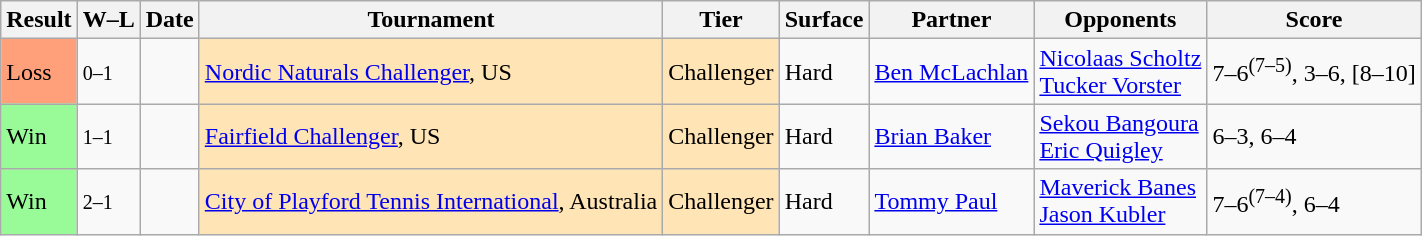<table class="sortable wikitable">
<tr>
<th>Result</th>
<th class="unsortable">W–L</th>
<th>Date</th>
<th>Tournament</th>
<th>Tier</th>
<th>Surface</th>
<th>Partner</th>
<th>Opponents</th>
<th class="unsortable">Score</th>
</tr>
<tr>
<td bgcolor=ffa07a>Loss</td>
<td><small>0–1</small></td>
<td><a href='#'></a></td>
<td style="background:moccasin;"><a href='#'>Nordic Naturals Challenger</a>, US</td>
<td style="background:moccasin;">Challenger</td>
<td>Hard</td>
<td> <a href='#'>Ben McLachlan</a></td>
<td> <a href='#'>Nicolaas Scholtz</a><br> <a href='#'>Tucker Vorster</a></td>
<td>7–6<sup>(7–5)</sup>, 3–6, [8–10]</td>
</tr>
<tr>
<td bgcolor=98fb98>Win</td>
<td><small>1–1</small></td>
<td><a href='#'></a></td>
<td style="background:moccasin;"><a href='#'>Fairfield Challenger</a>, US</td>
<td style="background:moccasin;">Challenger</td>
<td>Hard</td>
<td> <a href='#'>Brian Baker</a></td>
<td> <a href='#'>Sekou Bangoura</a><br> <a href='#'>Eric Quigley</a></td>
<td>6–3, 6–4</td>
</tr>
<tr>
<td bgcolor=98fb98>Win</td>
<td><small>2–1</small></td>
<td><a href='#'></a></td>
<td style="background:moccasin;"><a href='#'>City of Playford Tennis International</a>, Australia</td>
<td style="background:moccasin;">Challenger</td>
<td>Hard</td>
<td> <a href='#'>Tommy Paul</a></td>
<td> <a href='#'>Maverick Banes</a><br> <a href='#'>Jason Kubler</a></td>
<td>7–6<sup>(7–4)</sup>, 6–4</td>
</tr>
</table>
